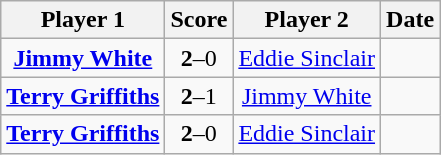<table class="wikitable" style="text-align: center">
<tr>
<th>Player 1</th>
<th>Score</th>
<th>Player 2</th>
<th>Date</th>
</tr>
<tr>
<td> <strong><a href='#'>Jimmy White</a></strong></td>
<td><strong>2</strong>–0</td>
<td> <a href='#'>Eddie Sinclair</a></td>
<td></td>
</tr>
<tr>
<td> <strong><a href='#'>Terry Griffiths</a></strong></td>
<td><strong>2</strong>–1</td>
<td> <a href='#'>Jimmy White</a></td>
<td></td>
</tr>
<tr>
<td> <strong><a href='#'>Terry Griffiths</a></strong></td>
<td><strong>2</strong>–0</td>
<td> <a href='#'>Eddie Sinclair</a></td>
<td></td>
</tr>
</table>
